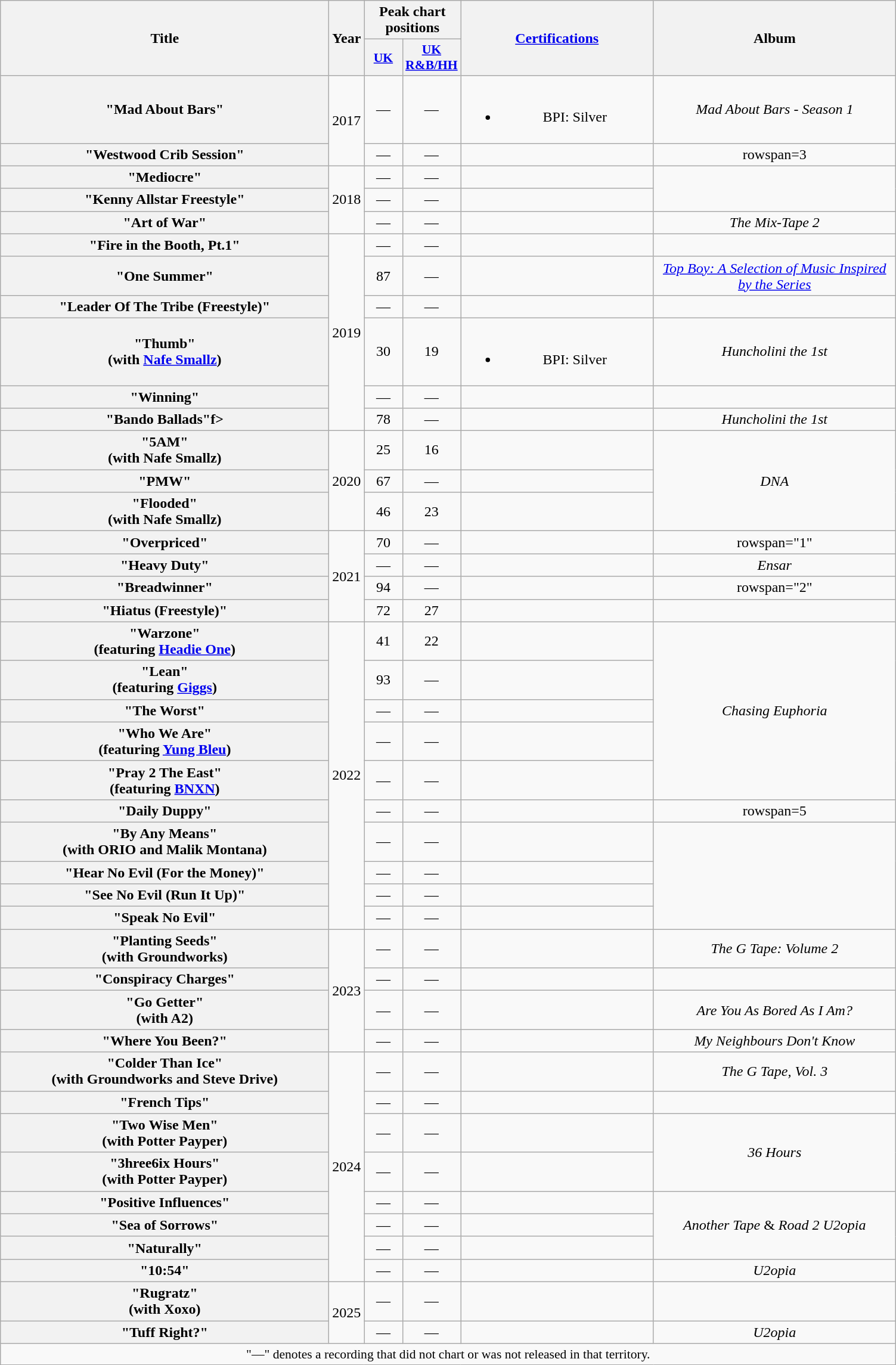<table class="wikitable plainrowheaders" style="text-align:center;">
<tr>
<th scope="col" rowspan="2" style="width:22.5em;">Title</th>
<th scope="col" rowspan="2" style="width:1em;">Year</th>
<th scope="col" colspan="2">Peak chart positions</th>
<th scope="col" rowspan="2" style="width:13em;"><a href='#'>Certifications</a></th>
<th scope="col" rowspan="2" style="width:16.5em;">Album</th>
</tr>
<tr>
<th scope="col" style="width:2.5em;font-size:90%;"><a href='#'>UK</a><br></th>
<th scope="col" style="width:2.5em;font-size:90%;"><a href='#'>UK<br>R&B/HH</a><br></th>
</tr>
<tr>
<th scope="row">"Mad About Bars"<br></th>
<td rowspan=2>2017</td>
<td>—</td>
<td>—</td>
<td><br><ul><li>BPI: Silver</li></ul></td>
<td><em>Mad About Bars - Season 1</em></td>
</tr>
<tr>
<th scope="row">"Westwood Crib Session"</th>
<td>—</td>
<td>—</td>
<td></td>
<td>rowspan=3 </td>
</tr>
<tr>
<th scope="row">"Mediocre"</th>
<td rowspan=3>2018</td>
<td>—</td>
<td>—</td>
<td></td>
</tr>
<tr>
<th scope="row">"Kenny Allstar Freestyle"</th>
<td>—</td>
<td>—</td>
<td></td>
</tr>
<tr>
<th scope="row">"Art of War"<br></th>
<td>—</td>
<td>—</td>
<td></td>
<td><em>The Mix-Tape 2</em></td>
</tr>
<tr>
<th scope="row">"Fire in the Booth, Pt.1"<br></th>
<td rowspan="6">2019</td>
<td>—</td>
<td>—</td>
<td></td>
<td></td>
</tr>
<tr>
<th scope="row">"One Summer"</th>
<td>87</td>
<td>—</td>
<td></td>
<td><em><a href='#'>Top Boy: A Selection of Music Inspired by the Series</a></em></td>
</tr>
<tr>
<th scope="row">"Leader Of The Tribe (Freestyle)"</th>
<td>—</td>
<td>—</td>
<td></td>
<td></td>
</tr>
<tr>
<th scope="row">"Thumb"<br><span>(with <a href='#'>Nafe Smallz</a>)</span></th>
<td>30</td>
<td>19</td>
<td><br><ul><li>BPI: Silver</li></ul></td>
<td><em>Huncholini the 1st</em></td>
</tr>
<tr>
<th scope="row">"Winning"<br></th>
<td>—</td>
<td>—</td>
<td></td>
<td></td>
</tr>
<tr>
<th scope="row">"Bando Ballads"f></th>
<td>78</td>
<td>—</td>
<td></td>
<td><em>Huncholini the 1st</em></td>
</tr>
<tr>
<th scope="row">"5AM"<br><span>(with Nafe Smallz)</span></th>
<td rowspan="3">2020</td>
<td>25</td>
<td>16</td>
<td></td>
<td rowspan="3"><em>DNA</em></td>
</tr>
<tr>
<th scope="row">"PMW"<br></th>
<td>67</td>
<td>—</td>
<td></td>
</tr>
<tr>
<th scope="row">"Flooded"<br><span>(with Nafe Smallz)</span></th>
<td>46</td>
<td>23</td>
<td></td>
</tr>
<tr>
<th scope="row">"Overpriced"</th>
<td rowspan="4">2021</td>
<td>70</td>
<td>—</td>
<td></td>
<td>rowspan="1" </td>
</tr>
<tr>
<th scope="row">"Heavy Duty"<br></th>
<td>—</td>
<td>—</td>
<td></td>
<td><em>Ensar</em></td>
</tr>
<tr>
<th scope="row">"Breadwinner"</th>
<td>94</td>
<td>—</td>
<td></td>
<td>rowspan="2" </td>
</tr>
<tr>
<th scope="row">"Hiatus (Freestyle)"</th>
<td>72</td>
<td>27</td>
<td></td>
</tr>
<tr>
<th scope="row">"Warzone"<br><span>(featuring <a href='#'>Headie One</a>)</span></th>
<td rowspan="10">2022</td>
<td>41</td>
<td>22</td>
<td></td>
<td rowspan="5"><em>Chasing Euphoria</em></td>
</tr>
<tr>
<th scope="row">"Lean"<br><span>(featuring <a href='#'>Giggs</a>)</span></th>
<td>93</td>
<td>—</td>
<td></td>
</tr>
<tr>
<th scope="row">"The Worst"</th>
<td>—</td>
<td>—</td>
<td></td>
</tr>
<tr>
<th scope="row">"Who We Are"<br><span>(featuring <a href='#'>Yung Bleu</a>)</span></th>
<td>—</td>
<td>—</td>
<td></td>
</tr>
<tr>
<th scope="row">"Pray 2 The East"<br><span>(featuring <a href='#'>BNXN</a>)</span></th>
<td>—</td>
<td>—</td>
<td></td>
</tr>
<tr>
<th scope="row">"Daily Duppy"</th>
<td>—</td>
<td>—</td>
<td></td>
<td>rowspan=5 </td>
</tr>
<tr>
<th scope="row">"By Any Means"<br><span>(with ORIO and Malik Montana)</span></th>
<td>—</td>
<td>—</td>
<td></td>
</tr>
<tr>
<th scope="row">"Hear No Evil (For the Money)"</th>
<td>—</td>
<td>—</td>
<td></td>
</tr>
<tr>
<th scope="row">"See No Evil (Run It Up)"</th>
<td>—</td>
<td>—</td>
<td></td>
</tr>
<tr>
<th scope="row">"Speak No Evil"</th>
<td>—</td>
<td>—</td>
<td></td>
</tr>
<tr>
<th scope="row">"Planting Seeds"<br><span>(with Groundworks)</span></th>
<td rowspan="4">2023</td>
<td>—</td>
<td>—</td>
<td></td>
<td><em>The G Tape: Volume 2</em></td>
</tr>
<tr>
<th scope="row">"Conspiracy Charges"</th>
<td>—</td>
<td>—</td>
<td></td>
<td></td>
</tr>
<tr>
<th scope="row">"Go Getter"<br><span>(with A2)</span></th>
<td>—</td>
<td>—</td>
<td></td>
<td><em>Are You As Bored As I Am?</em></td>
</tr>
<tr>
<th scope="row">"Where You Been?"</th>
<td>—</td>
<td>—</td>
<td></td>
<td><em>My Neighbours Don't Know</em></td>
</tr>
<tr>
<th scope="row">"Colder Than Ice"<br><span>(with Groundworks and Steve Drive)</span></th>
<td rowspan="8">2024</td>
<td>—</td>
<td>—</td>
<td></td>
<td><em>The G Tape, Vol. 3</em></td>
</tr>
<tr>
<th scope="row">"French Tips"</th>
<td>—</td>
<td>—</td>
<td></td>
<td></td>
</tr>
<tr>
<th scope="row">"Two Wise Men"<br><span>(with Potter Payper)</span></th>
<td>—</td>
<td>—</td>
<td></td>
<td rowspan="2"><em>36 Hours</em></td>
</tr>
<tr>
<th scope="row">"3hree6ix Hours"<br><span>(with Potter Payper)</span></th>
<td>—</td>
<td>—</td>
<td></td>
</tr>
<tr>
<th scope="row">"Positive Influences"</th>
<td>—</td>
<td>—</td>
<td></td>
<td rowspan="3"><em>Another Tape</em> & <em>Road 2 U2opia</em></td>
</tr>
<tr>
<th scope="row">"Sea of Sorrows"</th>
<td>—</td>
<td>—</td>
<td></td>
</tr>
<tr>
<th scope="row">"Naturally"</th>
<td>—</td>
<td>—</td>
<td></td>
</tr>
<tr>
<th scope="row">"10:54"</th>
<td>—</td>
<td>—</td>
<td></td>
<td><em>U2opia</em></td>
</tr>
<tr>
<th scope="row">"Rugratz"<br><span>(with Xoxo)</span></th>
<td rowspan="2">2025</td>
<td>—</td>
<td>—</td>
<td></td>
<td></td>
</tr>
<tr>
<th scope="row">"Tuff Right?"</th>
<td>—</td>
<td>—</td>
<td></td>
<td><em>U2opia</em></td>
</tr>
<tr>
<td colspan="14" style="font-size:90%">"—" denotes a recording that did not chart or was not released in that territory.</td>
</tr>
</table>
